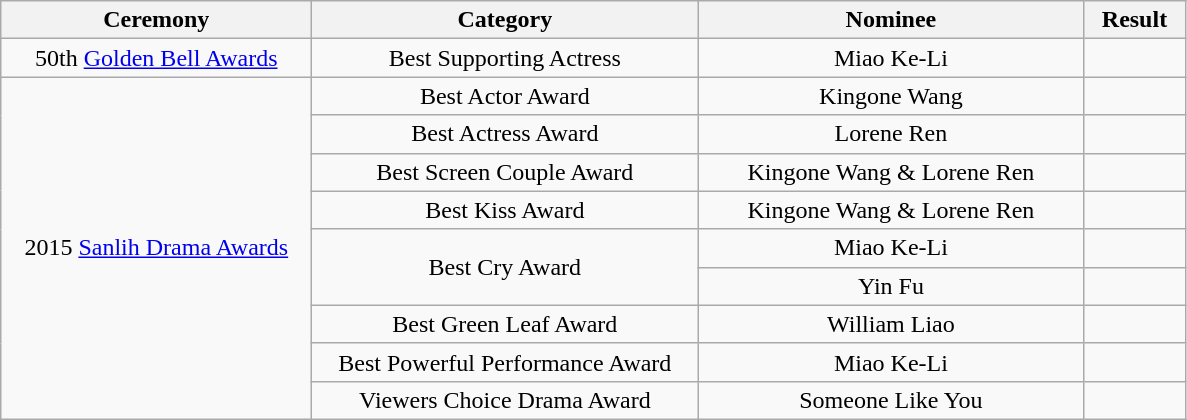<table class="wikitable" style="text-align:center;">
<tr>
<th style="width:200px;">Ceremony</th>
<th style="width:250px;">Category</th>
<th style="width:250px;">Nominee</th>
<th style="width:60px;">Result</th>
</tr>
<tr>
<td rowspan=1>50th <a href='#'>Golden Bell Awards</a></td>
<td>Best Supporting Actress</td>
<td>Miao Ke-Li</td>
<td></td>
</tr>
<tr>
<td rowspan=10>2015 <a href='#'>Sanlih Drama Awards</a></td>
<td>Best Actor Award</td>
<td>Kingone Wang</td>
<td></td>
</tr>
<tr>
<td>Best Actress Award</td>
<td>Lorene Ren</td>
<td></td>
</tr>
<tr>
<td>Best Screen Couple Award</td>
<td>Kingone Wang & Lorene Ren</td>
<td></td>
</tr>
<tr>
<td>Best Kiss Award</td>
<td>Kingone Wang & Lorene Ren</td>
<td></td>
</tr>
<tr>
<td rowspan=2>Best Cry Award</td>
<td>Miao Ke-Li</td>
<td></td>
</tr>
<tr>
<td>Yin Fu</td>
<td></td>
</tr>
<tr>
<td>Best Green Leaf Award</td>
<td>William Liao</td>
<td></td>
</tr>
<tr>
<td>Best Powerful Performance Award</td>
<td>Miao Ke-Li</td>
<td></td>
</tr>
<tr>
<td>Viewers Choice Drama Award</td>
<td>Someone Like You</td>
<td></td>
</tr>
</table>
